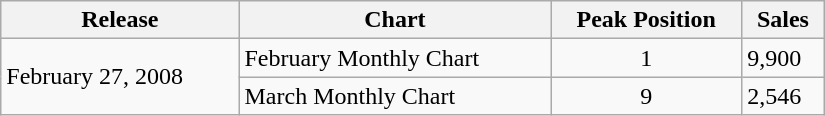<table class="wikitable" width="550px">
<tr>
<th>Release</th>
<th>Chart</th>
<th>Peak Position</th>
<th>Sales</th>
</tr>
<tr>
<td rowspan="2">February 27, 2008</td>
<td>February Monthly Chart</td>
<td align="center">1</td>
<td>9,900</td>
</tr>
<tr>
<td>March Monthly Chart</td>
<td align="center">9</td>
<td>2,546</td>
</tr>
</table>
